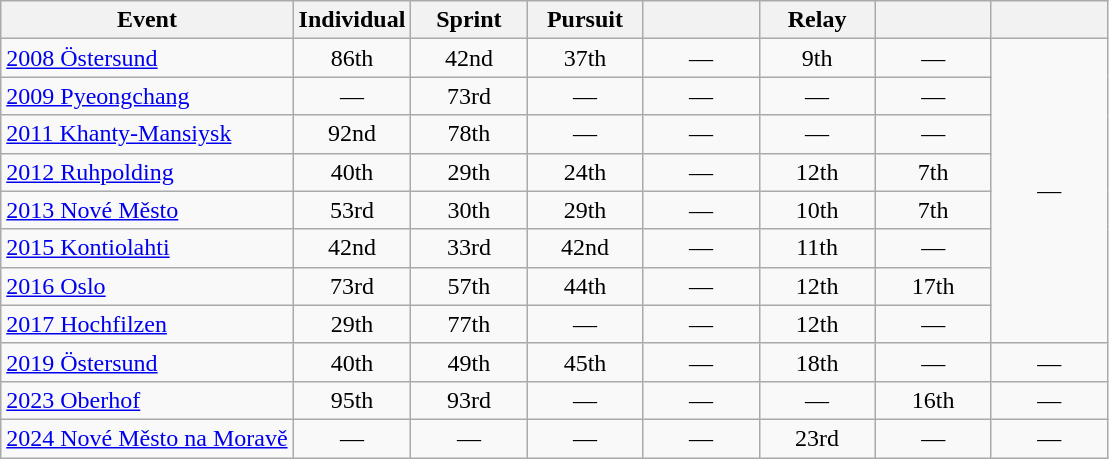<table class="wikitable" style="text-align: center;">
<tr ">
<th>Event</th>
<th style="width:70px;">Individual</th>
<th style="width:70px;">Sprint</th>
<th style="width:70px;">Pursuit</th>
<th style="width:70px;"></th>
<th style="width:70px;">Relay</th>
<th style="width:70px;"></th>
<th style="width:70px;"></th>
</tr>
<tr>
<td align=left> <a href='#'>2008 Östersund</a></td>
<td>86th</td>
<td>42nd</td>
<td>37th</td>
<td>—</td>
<td>9th</td>
<td>—</td>
<td rowspan="8">—</td>
</tr>
<tr>
<td align=left> <a href='#'>2009 Pyeongchang</a></td>
<td>—</td>
<td>73rd</td>
<td>—</td>
<td>—</td>
<td>—</td>
<td>—</td>
</tr>
<tr>
<td align=left> <a href='#'>2011 Khanty-Mansiysk</a></td>
<td>92nd</td>
<td>78th</td>
<td>—</td>
<td>—</td>
<td>—</td>
<td>—</td>
</tr>
<tr>
<td align=left> <a href='#'>2012 Ruhpolding</a></td>
<td>40th</td>
<td>29th</td>
<td>24th</td>
<td>—</td>
<td>12th</td>
<td>7th</td>
</tr>
<tr>
<td align=left> <a href='#'>2013 Nové Město</a></td>
<td>53rd</td>
<td>30th</td>
<td>29th</td>
<td>—</td>
<td>10th</td>
<td>7th</td>
</tr>
<tr>
<td align=left> <a href='#'>2015 Kontiolahti</a></td>
<td>42nd</td>
<td>33rd</td>
<td>42nd</td>
<td>—</td>
<td>11th</td>
<td>—</td>
</tr>
<tr>
<td align=left> <a href='#'>2016 Oslo</a></td>
<td>73rd</td>
<td>57th</td>
<td>44th</td>
<td>—</td>
<td>12th</td>
<td>17th</td>
</tr>
<tr>
<td align="left"> <a href='#'>2017 Hochfilzen</a></td>
<td>29th</td>
<td>77th</td>
<td>—</td>
<td>—</td>
<td>12th</td>
<td>—</td>
</tr>
<tr>
<td align=left> <a href='#'>2019 Östersund</a></td>
<td>40th</td>
<td>49th</td>
<td>45th</td>
<td>—</td>
<td>18th</td>
<td>—</td>
<td>—</td>
</tr>
<tr>
<td align=left> <a href='#'>2023 Oberhof</a></td>
<td>95th</td>
<td>93rd</td>
<td>—</td>
<td>—</td>
<td>—</td>
<td>16th</td>
<td>—</td>
</tr>
<tr>
<td align=left> <a href='#'>2024 Nové Město na Moravě</a></td>
<td>—</td>
<td>—</td>
<td>—</td>
<td>—</td>
<td>23rd</td>
<td>—</td>
<td>—</td>
</tr>
</table>
